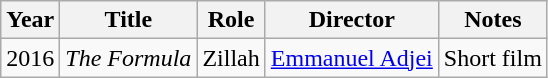<table class="wikitable">
<tr àÅåĎĎą>
<th>Year</th>
<th>Title</th>
<th>Role</th>
<th>Director</th>
<th class="unsortable">Notes</th>
</tr>
<tr>
<td>2016</td>
<td><em>The Formula</em></td>
<td>Zillah</td>
<td><a href='#'>Emmanuel Adjei</a></td>
<td>Short film</td>
</tr>
</table>
